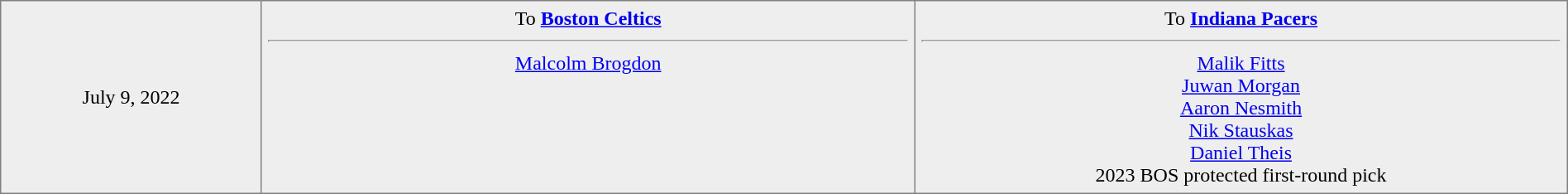<table border="1" style="border-collapse:collapse; text-align:center; width:100%;"  cellpadding="5">
<tr bgcolor="eeeeee">
<td style="width:12%">July 9, 2022</td>
<td style="width:30%" valign="top">To <strong><a href='#'>Boston Celtics</a></strong><hr><a href='#'>Malcolm Brogdon</a></td>
<td style="width:30%" valign="top">To <strong><a href='#'>Indiana Pacers</a></strong><hr><a href='#'>Malik Fitts</a><br><a href='#'>Juwan Morgan</a><br><a href='#'>Aaron Nesmith</a><br><a href='#'>Nik Stauskas</a><br><a href='#'>Daniel Theis</a><br>2023 BOS protected first-round pick</td>
</tr>
</table>
